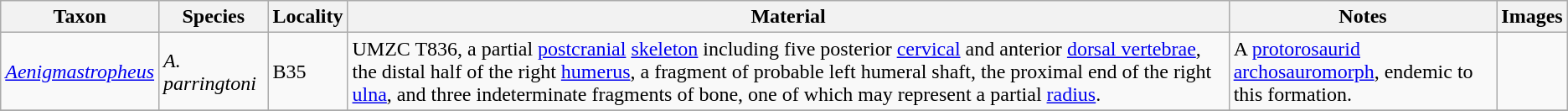<table class="wikitable sortable">
<tr>
<th>Taxon</th>
<th>Species</th>
<th>Locality</th>
<th class="unsortable">Material</th>
<th class="unsortable">Notes</th>
<th class="unsortable">Images</th>
</tr>
<tr>
<td><em><a href='#'>Aenigmastropheus</a></em></td>
<td><em>A. parringtoni</em></td>
<td>B35</td>
<td>UMZC T836, a partial <a href='#'>postcranial</a> <a href='#'>skeleton</a> including five posterior <a href='#'>cervical</a> and anterior <a href='#'>dorsal vertebrae</a>, the distal half of the right <a href='#'>humerus</a>, a fragment of probable left humeral shaft, the proximal end of the right <a href='#'>ulna</a>, and three indeterminate fragments of bone, one of which may represent a partial <a href='#'>radius</a>.</td>
<td>A <a href='#'>protorosaurid</a> <a href='#'>archosauromorph</a>, endemic to this formation.</td>
<td></td>
</tr>
<tr>
</tr>
</table>
